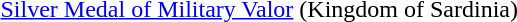<table>
<tr>
<td rowspan=2 style="width:60px; vertical-align:top;"></td>
<td><a href='#'>Silver Medal of Military Valor</a> (Kingdom of Sardinia)</td>
</tr>
<tr>
<td></td>
</tr>
</table>
